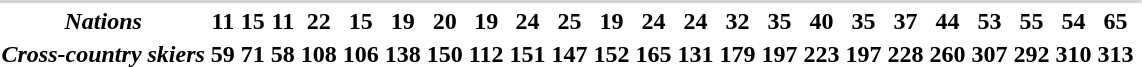<table>
<tr>
</tr>
<tr>
</tr>
<tr>
</tr>
<tr>
</tr>
<tr>
</tr>
<tr>
</tr>
<tr>
</tr>
<tr>
</tr>
<tr>
</tr>
<tr>
</tr>
<tr>
</tr>
<tr>
</tr>
<tr>
</tr>
<tr>
</tr>
<tr>
</tr>
<tr>
</tr>
<tr>
</tr>
<tr>
</tr>
<tr>
</tr>
<tr>
</tr>
<tr>
</tr>
<tr>
</tr>
<tr>
</tr>
<tr>
</tr>
<tr>
</tr>
<tr>
</tr>
<tr>
</tr>
<tr>
</tr>
<tr>
</tr>
<tr>
</tr>
<tr>
</tr>
<tr>
</tr>
<tr>
</tr>
<tr>
</tr>
<tr>
</tr>
<tr>
</tr>
<tr>
</tr>
<tr>
</tr>
<tr>
</tr>
<tr>
</tr>
<tr>
</tr>
<tr>
</tr>
<tr>
</tr>
<tr>
</tr>
<tr>
</tr>
<tr>
</tr>
<tr>
</tr>
<tr>
</tr>
<tr>
</tr>
<tr>
</tr>
<tr>
</tr>
<tr>
</tr>
<tr>
</tr>
<tr>
</tr>
<tr>
</tr>
<tr>
</tr>
<tr>
</tr>
<tr>
</tr>
<tr>
</tr>
<tr>
</tr>
<tr>
</tr>
<tr>
</tr>
<tr>
</tr>
<tr>
</tr>
<tr>
<td colspan=25 bgcolor=lightgray></td>
</tr>
<tr>
<th><em>Nations</em></th>
<th>11</th>
<th>15</th>
<th>11</th>
<th>22</th>
<th>15</th>
<th>19</th>
<th>20</th>
<th>19</th>
<th>24</th>
<th>25</th>
<th>19</th>
<th>24</th>
<th>24</th>
<th>32</th>
<th>35</th>
<th>40</th>
<th>35</th>
<th>37</th>
<th>44</th>
<th>53</th>
<th>55</th>
<th>54</th>
<th>65</th>
<th></th>
</tr>
<tr>
<th><em>Cross-country skiers</em></th>
<th>59</th>
<th>71</th>
<th>58</th>
<th>108</th>
<th>106</th>
<th>138</th>
<th>150</th>
<th>112</th>
<th>151</th>
<th>147</th>
<th>152</th>
<th>165</th>
<th>131</th>
<th>179</th>
<th>197</th>
<th>223</th>
<th>197</th>
<th>228</th>
<th>260</th>
<th>307</th>
<th>292</th>
<th>310</th>
<th>313</th>
<th></th>
</tr>
<tr>
</tr>
</table>
